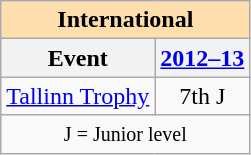<table class="wikitable" style="text-align:center">
<tr>
<th style="background-color: #ffdead; " colspan=2 align=center>International</th>
</tr>
<tr>
<th>Event</th>
<th><a href='#'>2012–13</a></th>
</tr>
<tr>
<td align=left><a href='#'>Tallinn Trophy</a></td>
<td>7th J</td>
</tr>
<tr>
<td colspan=2 align=center><small> J = Junior level </small></td>
</tr>
</table>
